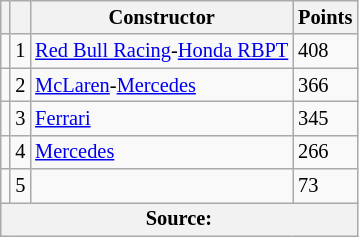<table class="wikitable" style="font-size: 85%;">
<tr>
<th scope="col"></th>
<th scope="col"></th>
<th scope="col">Constructor</th>
<th scope="col">Points</th>
</tr>
<tr>
<td align="left"></td>
<td align="center">1</td>
<td> <a href='#'>Red Bull Racing</a>-<a href='#'>Honda RBPT</a></td>
<td align="left">408</td>
</tr>
<tr>
<td align="left"></td>
<td align="center">2</td>
<td> <a href='#'>McLaren</a>-<a href='#'>Mercedes</a></td>
<td align="left">366</td>
</tr>
<tr>
<td align="left"></td>
<td align="center">3</td>
<td> <a href='#'>Ferrari</a></td>
<td align="left">345</td>
</tr>
<tr>
<td align="left"></td>
<td align="center">4</td>
<td> <a href='#'>Mercedes</a></td>
<td align="left">266</td>
</tr>
<tr>
<td align="left"></td>
<td align="center">5</td>
<td></td>
<td align="left">73</td>
</tr>
<tr>
<th colspan=4>Source:</th>
</tr>
</table>
